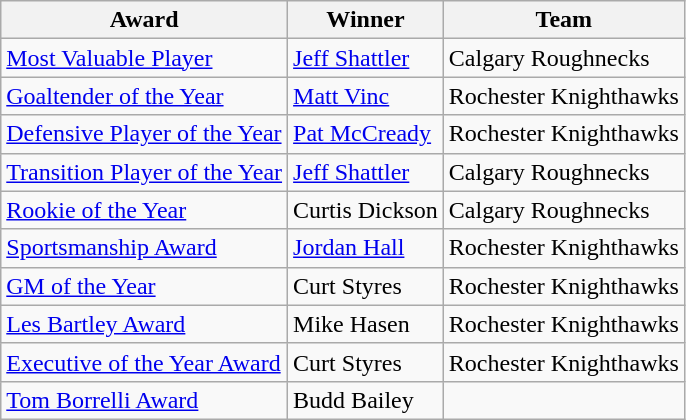<table class="wikitable">
<tr>
<th>Award</th>
<th>Winner</th>
<th>Team</th>
</tr>
<tr>
<td><a href='#'>Most Valuable Player</a></td>
<td><a href='#'>Jeff Shattler</a></td>
<td>Calgary Roughnecks</td>
</tr>
<tr>
<td><a href='#'>Goaltender of the Year</a></td>
<td><a href='#'>Matt Vinc</a></td>
<td>Rochester Knighthawks</td>
</tr>
<tr>
<td><a href='#'>Defensive Player of the Year</a></td>
<td><a href='#'>Pat McCready</a></td>
<td>Rochester Knighthawks</td>
</tr>
<tr>
<td><a href='#'>Transition Player of the Year</a></td>
<td><a href='#'>Jeff Shattler</a></td>
<td>Calgary Roughnecks</td>
</tr>
<tr>
<td><a href='#'>Rookie of the Year</a></td>
<td>Curtis Dickson </td>
<td>Calgary Roughnecks</td>
</tr>
<tr>
<td><a href='#'>Sportsmanship Award</a></td>
<td><a href='#'>Jordan Hall</a></td>
<td>Rochester Knighthawks</td>
</tr>
<tr>
<td><a href='#'>GM of the Year</a></td>
<td>Curt Styres </td>
<td>Rochester Knighthawks</td>
</tr>
<tr>
<td><a href='#'>Les Bartley Award</a></td>
<td>Mike Hasen </td>
<td>Rochester Knighthawks</td>
</tr>
<tr>
<td><a href='#'>Executive of the Year Award</a></td>
<td>Curt Styres </td>
<td>Rochester Knighthawks</td>
</tr>
<tr>
<td><a href='#'>Tom Borrelli Award</a></td>
<td>Budd Bailey </td>
<td> </td>
</tr>
</table>
